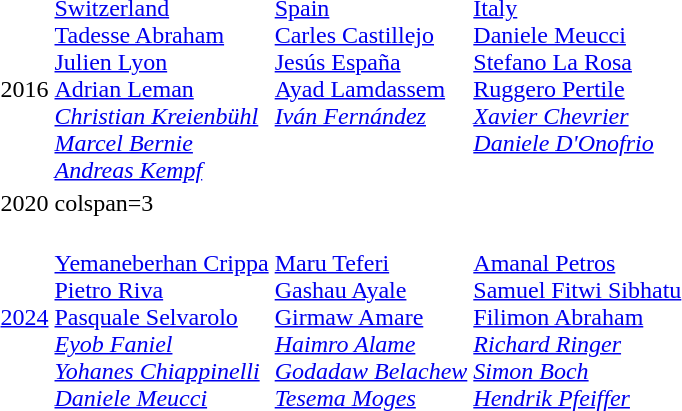<table>
<tr>
<td align=center>2016</td>
<td valign=top align="left"> <a href='#'>Switzerland</a><br><a href='#'>Tadesse Abraham</a><br><a href='#'>Julien Lyon</a><br><a href='#'>Adrian Leman</a><br><em><a href='#'>Christian Kreienbühl</a></em><br><em><a href='#'>Marcel Bernie</a></em><br><em><a href='#'>Andreas Kempf</a></em></td>
<td valign=top align="left"> <a href='#'>Spain</a><br><a href='#'>Carles Castillejo</a><br><a href='#'>Jesús España</a><br><a href='#'>Ayad Lamdassem</a><br><em><a href='#'>Iván Fernández</a></em></td>
<td valign=top align="left"> <a href='#'>Italy</a><br><a href='#'>Daniele Meucci</a><br><a href='#'>Stefano La Rosa</a><br><a href='#'>Ruggero Pertile</a><br><em><a href='#'>Xavier Chevrier</a></em><br><em><a href='#'>Daniele D'Onofrio</a></em></td>
</tr>
<tr>
<td align=center>2020</td>
<td>colspan=3 </td>
</tr>
<tr>
<td align=center><a href='#'>2024</a></td>
<td valign=top align=left><br><a href='#'>Yemaneberhan Crippa</a><br><a href='#'>Pietro Riva</a><br><a href='#'>Pasquale Selvarolo</a><br><em><a href='#'>Eyob Faniel</a><br><a href='#'>Yohanes Chiappinelli</a><br><a href='#'>Daniele Meucci</a><br></em></td>
<td valign=top align=left><br><a href='#'>Maru Teferi</a><br><a href='#'>Gashau Ayale</a><br><a href='#'>Girmaw Amare</a><em><br><a href='#'>Haimro Alame</a><br><a href='#'>Godadaw Belachew</a><br><a href='#'>Tesema Moges</a></em></td>
<td valign=top align=left><br><a href='#'>Amanal Petros</a><br><a href='#'>Samuel Fitwi Sibhatu</a><br><a href='#'>Filimon Abraham</a><br><em><a href='#'>Richard Ringer</a><br><a href='#'>Simon Boch</a><br><a href='#'>Hendrik Pfeiffer</a></em></td>
</tr>
</table>
